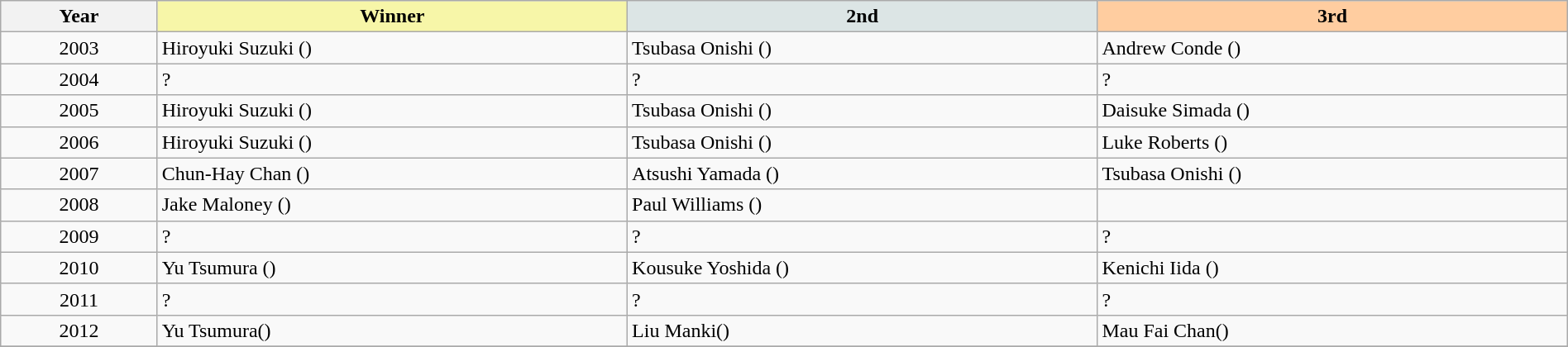<table class="wikitable" width=100%>
<tr>
<th width=10%>Year</th>
<th style="background-color: #F7F6A8;" width=30%>Winner</th>
<th style="background-color: #DCE5E5;" width=30%>2nd</th>
<th style="background-color: #FFCDA0;" width=30%>3rd</th>
</tr>
<tr>
<td align=center>2003 </td>
<td>Hiroyuki Suzuki ()</td>
<td>Tsubasa Onishi ()</td>
<td>Andrew Conde ()</td>
</tr>
<tr>
<td align=center>2004</td>
<td>?</td>
<td>?</td>
<td>?</td>
</tr>
<tr>
<td align=center>2005 </td>
<td>Hiroyuki Suzuki ()</td>
<td>Tsubasa Onishi ()</td>
<td>Daisuke Simada ()</td>
</tr>
<tr>
<td align=center>2006 </td>
<td>Hiroyuki Suzuki ()</td>
<td>Tsubasa Onishi ()</td>
<td>Luke Roberts ()</td>
</tr>
<tr>
<td align=center>2007 </td>
<td>Chun-Hay Chan ()</td>
<td>Atsushi Yamada ()</td>
<td>Tsubasa Onishi ()</td>
</tr>
<tr>
<td align=center>2008 </td>
<td>Jake Maloney ()</td>
<td>Paul Williams ()</td>
<td></td>
</tr>
<tr>
<td align=center>2009</td>
<td>?</td>
<td>?</td>
<td>?</td>
</tr>
<tr>
<td align=center>2010 </td>
<td>Yu Tsumura ()</td>
<td>Kousuke Yoshida ()</td>
<td>Kenichi Iida ()</td>
</tr>
<tr>
<td align=center>2011</td>
<td>?</td>
<td>?</td>
<td>?</td>
</tr>
<tr>
<td align=center>2012 </td>
<td>Yu Tsumura()</td>
<td>Liu Manki()</td>
<td>Mau Fai Chan()</td>
</tr>
<tr>
</tr>
</table>
